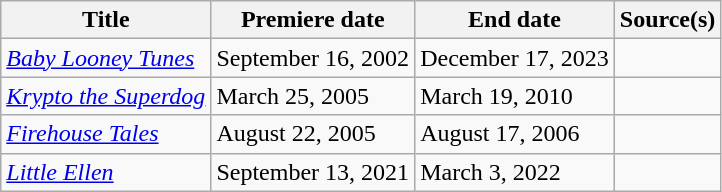<table class="wikitable sortable">
<tr>
<th>Title</th>
<th>Premiere date</th>
<th>End date</th>
<th>Source(s)</th>
</tr>
<tr>
<td><em><a href='#'>Baby Looney Tunes</a></em></td>
<td>September 16, 2002</td>
<td>December 17, 2023</td>
<td></td>
</tr>
<tr>
<td><em><a href='#'>Krypto the Superdog</a></em></td>
<td>March 25, 2005</td>
<td>March 19, 2010</td>
<td></td>
</tr>
<tr>
<td><em><a href='#'>Firehouse Tales</a></em></td>
<td>August 22, 2005</td>
<td>August 17, 2006</td>
<td></td>
</tr>
<tr>
<td><em><a href='#'>Little Ellen</a></em></td>
<td>September 13, 2021</td>
<td>March 3, 2022</td>
<td></td>
</tr>
</table>
